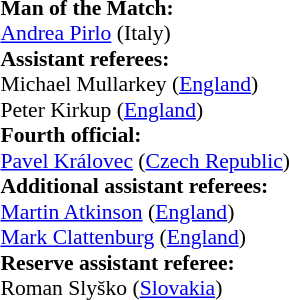<table style="width:100%; font-size:90%;">
<tr>
<td><br><strong>Man of the Match:</strong>
<br><a href='#'>Andrea Pirlo</a> (Italy)<br><strong>Assistant referees:</strong>
<br>Michael Mullarkey (<a href='#'>England</a>)
<br>Peter Kirkup (<a href='#'>England</a>)
<br><strong>Fourth official:</strong>
<br><a href='#'>Pavel Královec</a> (<a href='#'>Czech Republic</a>)
<br><strong>Additional assistant referees:</strong>
<br><a href='#'>Martin Atkinson</a> (<a href='#'>England</a>)
<br><a href='#'>Mark Clattenburg</a> (<a href='#'>England</a>)
<br><strong>Reserve assistant referee:</strong>
<br>Roman Slyško (<a href='#'>Slovakia</a>)</td>
</tr>
</table>
